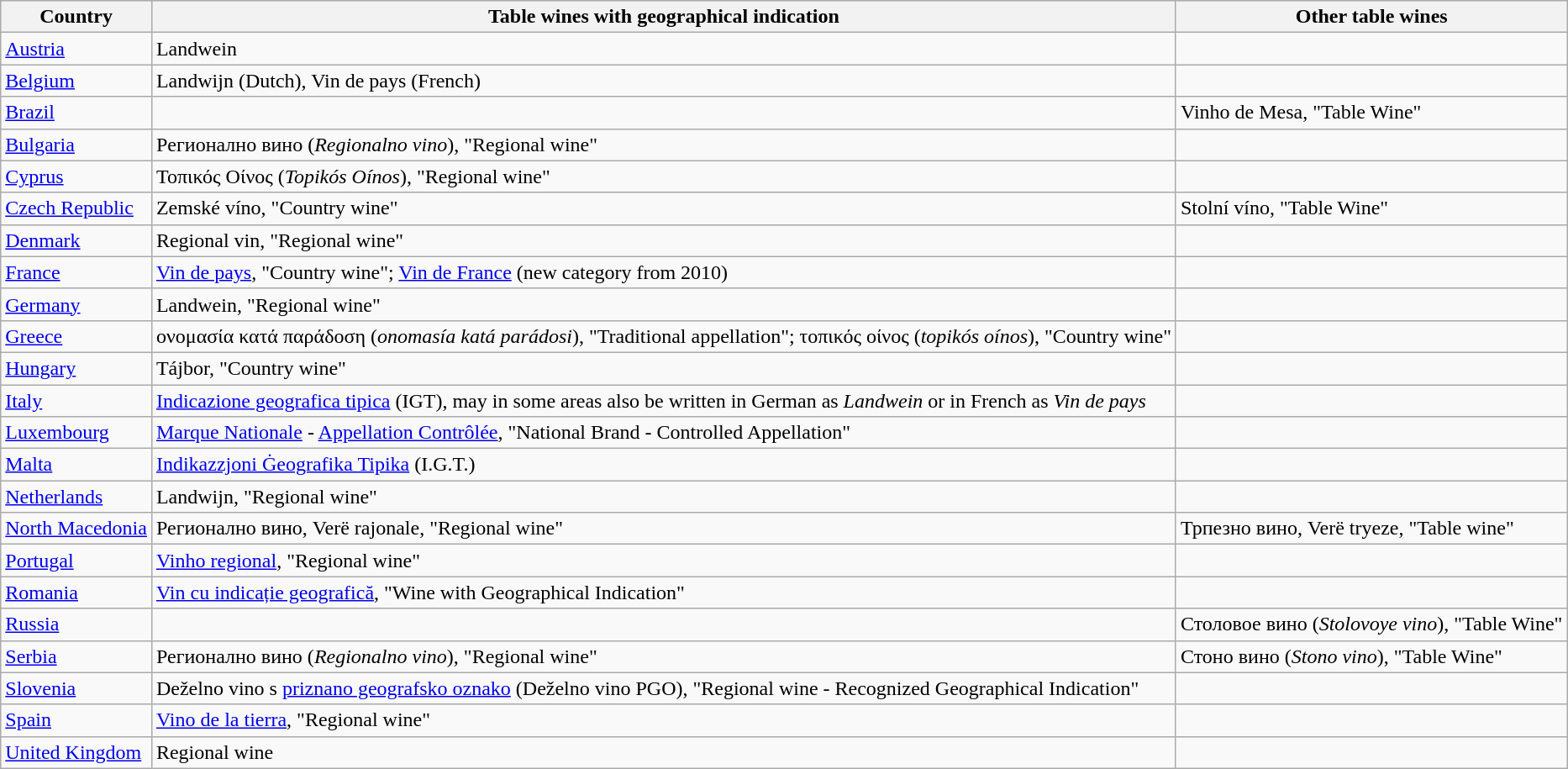<table class="wikitable">
<tr>
<th>Country</th>
<th>Table wines with geographical indication</th>
<th>Other table wines</th>
</tr>
<tr>
<td> <a href='#'>Austria</a></td>
<td>Landwein</td>
<td></td>
</tr>
<tr>
<td> <a href='#'>Belgium</a></td>
<td>Landwijn (Dutch), Vin de pays (French)</td>
<td></td>
</tr>
<tr>
<td> <a href='#'>Brazil</a></td>
<td></td>
<td>Vinho de Mesa, "Table Wine"</td>
</tr>
<tr>
<td> <a href='#'>Bulgaria</a></td>
<td>Pегионално вино (<em>Regionalno vino</em>), "Regional wine"</td>
<td></td>
</tr>
<tr>
<td> <a href='#'>Cyprus</a></td>
<td>Τοπικός Οίνος (<em>Topikós Oínos</em>), "Regional wine"</td>
<td></td>
</tr>
<tr>
<td> <a href='#'>Czech Republic</a></td>
<td>Zemské víno, "Country wine"</td>
<td>Stolní víno, "Table Wine"</td>
</tr>
<tr>
<td> <a href='#'>Denmark</a></td>
<td>Regional vin, "Regional wine"</td>
<td></td>
</tr>
<tr>
<td> <a href='#'>France</a></td>
<td><a href='#'>Vin de pays</a>, "Country wine"; <a href='#'>Vin de France</a> (new category from 2010)</td>
<td></td>
</tr>
<tr>
<td> <a href='#'>Germany</a></td>
<td>Landwein, "Regional wine"</td>
<td></td>
</tr>
<tr>
<td> <a href='#'>Greece</a></td>
<td>ονομασία κατά παράδοση (<em>onomasía katá parádosi</em>), "Traditional appellation"; τοπικός οίνος (<em>topikós oínos</em>), "Country wine"</td>
<td></td>
</tr>
<tr>
<td> <a href='#'>Hungary</a></td>
<td>Tájbor, "Country wine"</td>
<td></td>
</tr>
<tr>
<td> <a href='#'>Italy</a></td>
<td><a href='#'>Indicazione geografica tipica</a> (IGT), may in some areas also be written in German as <em>Landwein</em> or in French as <em>Vin de pays</em></td>
<td></td>
</tr>
<tr>
<td> <a href='#'>Luxembourg</a></td>
<td><a href='#'>Marque Nationale</a> - <a href='#'>Appellation Contrôlée</a>, "National Brand - Controlled Appellation"</td>
<td></td>
</tr>
<tr>
<td> <a href='#'>Malta</a></td>
<td><a href='#'>Indikazzjoni Ġeografika Tipika</a> (I.G.T.)</td>
<td></td>
</tr>
<tr>
<td> <a href='#'>Netherlands</a></td>
<td>Landwijn, "Regional wine"</td>
<td></td>
</tr>
<tr>
<td> <a href='#'>North Macedonia</a></td>
<td>Регионално вино, Verë rajonale, "Regional wine"</td>
<td>Трпезно вино, Verë tryeze, "Table wine"</td>
</tr>
<tr>
<td> <a href='#'>Portugal</a></td>
<td><a href='#'>Vinho regional</a>, "Regional wine"</td>
<td></td>
</tr>
<tr>
<td> <a href='#'>Romania</a></td>
<td><a href='#'>Vin cu indicație geografică</a>, "Wine with Geographical Indication"</td>
<td></td>
</tr>
<tr>
<td> <a href='#'>Russia</a></td>
<td></td>
<td>Столовое вино (<em>Stolovoye vino</em>), "Table Wine"</td>
</tr>
<tr>
<td> <a href='#'>Serbia</a></td>
<td>Регионално вино (<em>Regionalno vino</em>), "Regional wine"</td>
<td>Стоно вино (<em>Stono vino</em>), "Table Wine"</td>
</tr>
<tr>
<td> <a href='#'>Slovenia</a></td>
<td>Deželno vino s <a href='#'>priznano geografsko oznako</a> (Deželno vino PGO), "Regional wine - Recognized Geographical Indication"</td>
<td></td>
</tr>
<tr>
<td> <a href='#'>Spain</a></td>
<td><a href='#'>Vino de la tierra</a>, "Regional wine"</td>
<td></td>
</tr>
<tr>
<td> <a href='#'>United Kingdom</a></td>
<td>Regional wine</td>
<td></td>
</tr>
</table>
